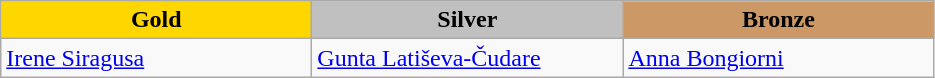<table class="wikitable" style="text-align:left">
<tr align="center">
<td width=200 bgcolor=gold><strong>Gold</strong></td>
<td width=200 bgcolor=silver><strong>Silver</strong></td>
<td width=200 bgcolor=CC9966><strong>Bronze</strong></td>
</tr>
<tr>
<td><a href='#'>Irene Siragusa</a><br></td>
<td><a href='#'>Gunta Latiševa-Čudare</a><br></td>
<td><a href='#'>Anna Bongiorni</a><br></td>
</tr>
</table>
